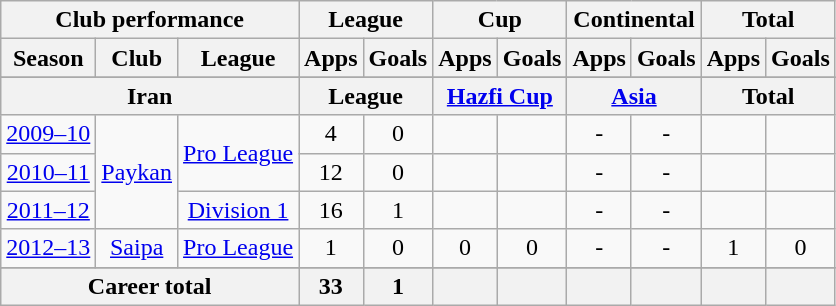<table class="wikitable" style="text-align:center">
<tr>
<th colspan=3>Club performance</th>
<th colspan=2>League</th>
<th colspan=2>Cup</th>
<th colspan=2>Continental</th>
<th colspan=2>Total</th>
</tr>
<tr>
<th>Season</th>
<th>Club</th>
<th>League</th>
<th>Apps</th>
<th>Goals</th>
<th>Apps</th>
<th>Goals</th>
<th>Apps</th>
<th>Goals</th>
<th>Apps</th>
<th>Goals</th>
</tr>
<tr>
</tr>
<tr>
<th colspan=3>Iran</th>
<th colspan=2>League</th>
<th colspan=2><a href='#'>Hazfi Cup</a></th>
<th colspan=2><a href='#'>Asia</a></th>
<th colspan=2>Total</th>
</tr>
<tr>
<td><a href='#'>2009–10</a></td>
<td rowspan="3"><a href='#'>Paykan</a></td>
<td rowspan="2"><a href='#'>Pro League</a></td>
<td>4</td>
<td>0</td>
<td></td>
<td></td>
<td>-</td>
<td>-</td>
<td></td>
<td></td>
</tr>
<tr>
<td><a href='#'>2010–11</a></td>
<td>12</td>
<td>0</td>
<td></td>
<td></td>
<td>-</td>
<td>-</td>
<td></td>
<td></td>
</tr>
<tr>
<td><a href='#'>2011–12</a></td>
<td><a href='#'>Division 1</a></td>
<td>16</td>
<td>1</td>
<td></td>
<td></td>
<td>-</td>
<td>-</td>
<td></td>
<td></td>
</tr>
<tr>
<td><a href='#'>2012–13</a></td>
<td rowspan="1"><a href='#'>Saipa</a></td>
<td><a href='#'>Pro League</a></td>
<td>1</td>
<td>0</td>
<td>0</td>
<td>0</td>
<td>-</td>
<td>-</td>
<td>1</td>
<td>0</td>
</tr>
<tr>
</tr>
<tr>
<th colspan=3>Career total</th>
<th>33</th>
<th>1</th>
<th></th>
<th></th>
<th></th>
<th></th>
<th></th>
<th></th>
</tr>
</table>
